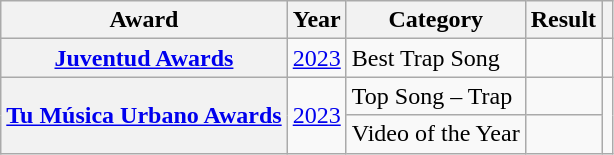<table class="wikitable sortable plainrowheaders" style="width: auto;">
<tr>
<th scope="col">Award</th>
<th scope="col">Year</th>
<th scope="col">Category</th>
<th scope="col">Result</th>
<th scope="col" class="unsortable"></th>
</tr>
<tr>
<th scope="row"><a href='#'>Juventud Awards</a></th>
<td><a href='#'>2023</a></td>
<td>Best Trap Song</td>
<td></td>
<td style="text-align:center"></td>
</tr>
<tr>
<th rowspan="11" scope="row"><a href='#'>Tu Música Urbano Awards</a></th>
<td rowspan="2"><a href='#'>2023</a></td>
<td>Top Song – Trap</td>
<td></td>
<td rowspan="2" style="text-align:center"></td>
</tr>
<tr>
<td>Video of the Year</td>
<td></td>
</tr>
</table>
